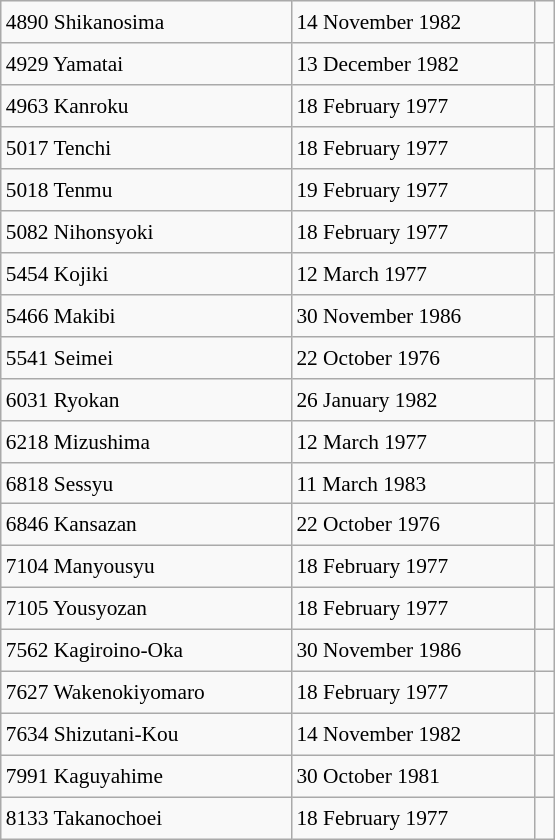<table class="wikitable" style="font-size: 89%; float: left; width: 26em; margin-right: 1em; height: 560px">
<tr>
<td>4890 Shikanosima</td>
<td>14 November 1982</td>
<td> </td>
</tr>
<tr>
<td>4929 Yamatai</td>
<td>13 December 1982</td>
<td> </td>
</tr>
<tr>
<td>4963 Kanroku</td>
<td>18 February 1977</td>
<td> </td>
</tr>
<tr>
<td>5017 Tenchi</td>
<td>18 February 1977</td>
<td> </td>
</tr>
<tr>
<td>5018 Tenmu</td>
<td>19 February 1977</td>
<td> </td>
</tr>
<tr>
<td>5082 Nihonsyoki</td>
<td>18 February 1977</td>
<td> </td>
</tr>
<tr>
<td>5454 Kojiki</td>
<td>12 March 1977</td>
<td> </td>
</tr>
<tr>
<td>5466 Makibi</td>
<td>30 November 1986</td>
<td> </td>
</tr>
<tr>
<td>5541 Seimei</td>
<td>22 October 1976</td>
<td> </td>
</tr>
<tr>
<td>6031 Ryokan</td>
<td>26 January 1982</td>
<td> </td>
</tr>
<tr>
<td>6218 Mizushima</td>
<td>12 March 1977</td>
<td> </td>
</tr>
<tr>
<td>6818 Sessyu</td>
<td>11 March 1983</td>
<td> </td>
</tr>
<tr>
<td>6846 Kansazan</td>
<td>22 October 1976</td>
<td> </td>
</tr>
<tr>
<td>7104 Manyousyu</td>
<td>18 February 1977</td>
<td> </td>
</tr>
<tr>
<td>7105 Yousyozan</td>
<td>18 February 1977</td>
<td> </td>
</tr>
<tr>
<td>7562 Kagiroino-Oka</td>
<td>30 November 1986</td>
<td> </td>
</tr>
<tr>
<td>7627 Wakenokiyomaro</td>
<td>18 February 1977</td>
<td> </td>
</tr>
<tr>
<td>7634 Shizutani-Kou</td>
<td>14 November 1982</td>
<td> </td>
</tr>
<tr>
<td>7991 Kaguyahime</td>
<td>30 October 1981</td>
<td> </td>
</tr>
<tr>
<td>8133 Takanochoei</td>
<td>18 February 1977</td>
<td> </td>
</tr>
</table>
